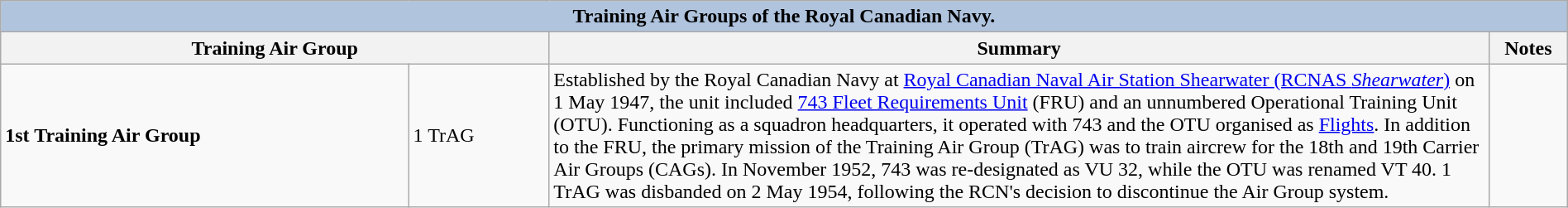<table class="wikitable" style="margin:auto; width:100%;">
<tr>
<th style="align: center; background:#B0C4DE;" colspan=5>Training Air Groups of the Royal Canadian Navy.</th>
</tr>
<tr>
<th style="text-align:center; width:35%;" colspan=2>Training Air Group</th>
<th style="text-align:center; width:60%;">Summary</th>
<th style="text-align:center; width:5%;">Notes</th>
</tr>
<tr>
<td style="text-align:centre;"><strong>1st Training Air Group</strong></td>
<td>1 TrAG</td>
<td align=left>Established by the Royal Canadian Navy at <a href='#'>Royal Canadian Naval Air Station Shearwater (RCNAS <em>Shearwater</em>)</a> on 1 May 1947, the unit included <a href='#'>743 Fleet Requirements Unit</a> (FRU) and an unnumbered Operational Training Unit (OTU). Functioning as a squadron headquarters, it operated with 743 and the OTU organised as <a href='#'>Flights</a>. In addition to the FRU, the primary mission of the Training Air Group (TrAG) was to train aircrew for the 18th and 19th Carrier Air Groups (CAGs). In November 1952, 743 was re-designated as VU 32, while the OTU was renamed VT 40. 1 TrAG was disbanded on 2 May 1954, following the RCN's decision to discontinue the Air Group system.</td>
<td></td>
</tr>
</table>
